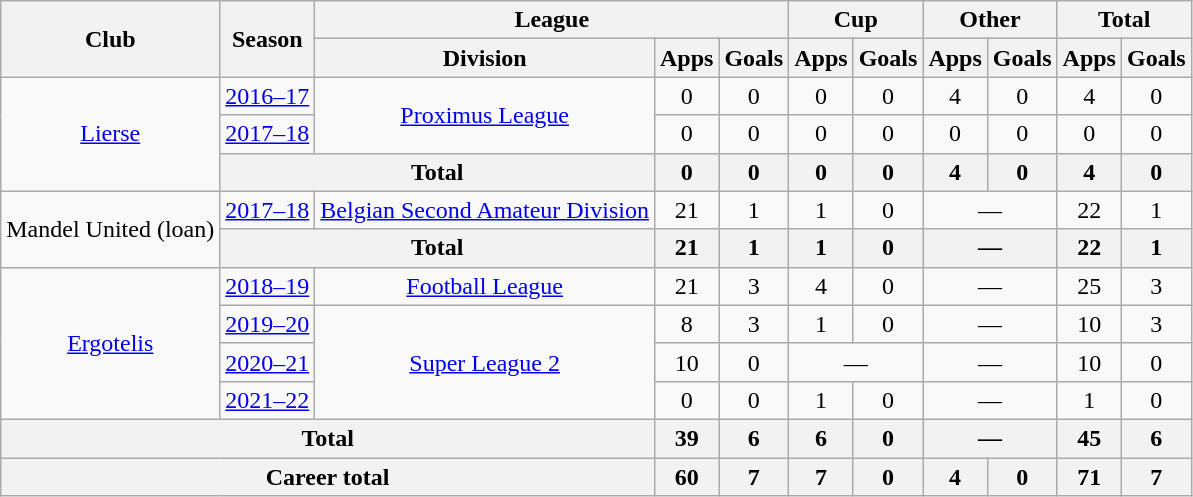<table class="wikitable" style="text-align: center">
<tr>
<th rowspan="2">Club</th>
<th rowspan="2">Season</th>
<th colspan="3">League</th>
<th colspan="2">Cup</th>
<th colspan="2">Other</th>
<th colspan="2">Total</th>
</tr>
<tr>
<th>Division</th>
<th>Apps</th>
<th>Goals</th>
<th>Apps</th>
<th>Goals</th>
<th>Apps</th>
<th>Goals</th>
<th>Apps</th>
<th>Goals</th>
</tr>
<tr>
<td rowspan="3"><a href='#'>Lierse</a></td>
<td><a href='#'>2016–17</a></td>
<td rowspan="2"><a href='#'>Proximus League</a></td>
<td>0</td>
<td>0</td>
<td>0</td>
<td>0</td>
<td>4</td>
<td>0</td>
<td>4</td>
<td>0</td>
</tr>
<tr>
<td><a href='#'>2017–18</a></td>
<td>0</td>
<td>0</td>
<td>0</td>
<td>0</td>
<td>0</td>
<td>0</td>
<td>0</td>
<td>0</td>
</tr>
<tr>
<th colspan="2"><strong>Total</strong></th>
<th>0</th>
<th>0</th>
<th>0</th>
<th>0</th>
<th>4</th>
<th>0</th>
<th>4</th>
<th>0</th>
</tr>
<tr>
<td rowspan="2">Mandel United (loan)</td>
<td><a href='#'>2017–18</a></td>
<td><a href='#'>Belgian Second Amateur Division</a></td>
<td>21</td>
<td>1</td>
<td>1</td>
<td>0</td>
<td colspan=2>—</td>
<td>22</td>
<td>1</td>
</tr>
<tr>
<th colspan="2"><strong>Total</strong></th>
<th>21</th>
<th>1</th>
<th>1</th>
<th>0</th>
<th colspan=2>—</th>
<th>22</th>
<th>1</th>
</tr>
<tr>
<td rowspan="4"><a href='#'>Ergotelis</a></td>
<td><a href='#'>2018–19</a></td>
<td><a href='#'>Football League</a></td>
<td>21</td>
<td>3</td>
<td>4</td>
<td>0</td>
<td colspan=2>—</td>
<td>25</td>
<td>3</td>
</tr>
<tr>
<td><a href='#'>2019–20</a></td>
<td rowspan="3"><a href='#'>Super League 2</a></td>
<td>8</td>
<td>3</td>
<td>1</td>
<td>0</td>
<td colspan=2>—</td>
<td>10</td>
<td>3</td>
</tr>
<tr>
<td><a href='#'>2020–21</a></td>
<td>10</td>
<td>0</td>
<td colspan=2>—</td>
<td colspan=2>—</td>
<td>10</td>
<td>0</td>
</tr>
<tr>
<td><a href='#'>2021–22</a></td>
<td>0</td>
<td>0</td>
<td>1</td>
<td>0</td>
<td colspan=2>—</td>
<td>1</td>
<td>0</td>
</tr>
<tr>
<th colspan="3"><strong>Total</strong></th>
<th>39</th>
<th>6</th>
<th>6</th>
<th>0</th>
<th colspan=2>—</th>
<th>45</th>
<th>6</th>
</tr>
<tr>
<th colspan=3>Career total</th>
<th>60</th>
<th>7</th>
<th>7</th>
<th>0</th>
<th>4</th>
<th>0</th>
<th>71</th>
<th>7</th>
</tr>
</table>
